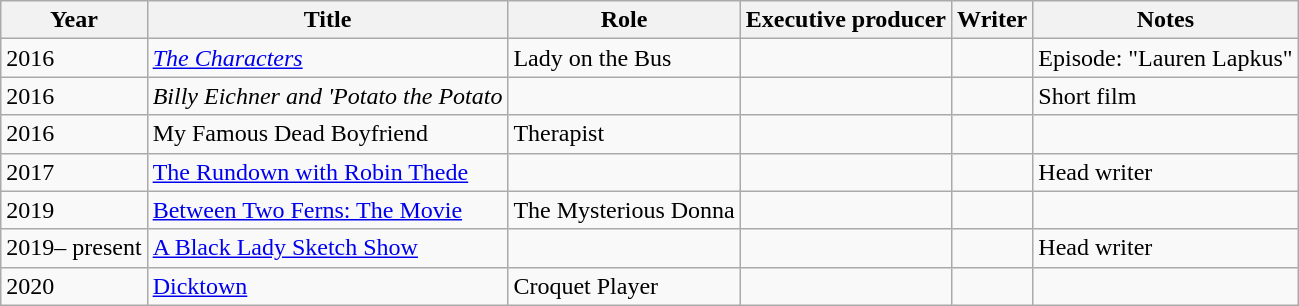<table class="wikitable sortable">
<tr>
<th>Year</th>
<th>Title</th>
<th>Role</th>
<th>Executive producer</th>
<th>Writer</th>
<th>Notes</th>
</tr>
<tr>
<td>2016</td>
<td><em><a href='#'>The Characters</a></em></td>
<td>Lady on the Bus</td>
<td></td>
<td></td>
<td>Episode: "Lauren Lapkus"</td>
</tr>
<tr>
<td>2016</td>
<td><em>Billy Eichner and 'Potato the Potato<strong></td>
<td></td>
<td></td>
<td></td>
<td>Short film</td>
</tr>
<tr>
<td>2016</td>
<td></em>My Famous Dead Boyfriend<em></td>
<td>Therapist</td>
<td></td>
<td></td>
<td></td>
</tr>
<tr>
<td>2017</td>
<td></em><a href='#'>The Rundown with Robin Thede</a><em></td>
<td></td>
<td></td>
<td></td>
<td>Head writer</td>
</tr>
<tr>
<td>2019</td>
<td></em><a href='#'>Between Two Ferns: The Movie</a><em></td>
<td>The Mysterious Donna</td>
<td></td>
<td></td>
<td></td>
</tr>
<tr>
<td>2019– present</td>
<td></em><a href='#'>A Black Lady Sketch Show</a><em></td>
<td></td>
<td></td>
<td></td>
<td>Head writer</td>
</tr>
<tr>
<td>2020</td>
<td></em><a href='#'>Dicktown</a><em></td>
<td>Croquet Player</td>
<td></td>
<td></td>
<td></td>
</tr>
</table>
